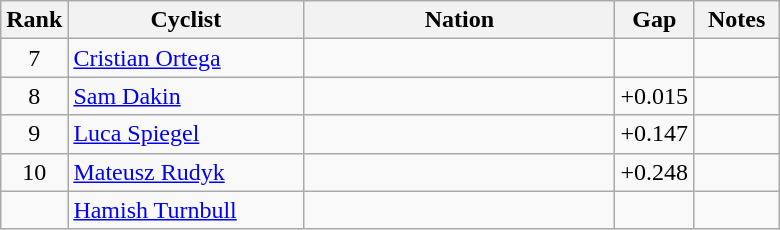<table class="wikitable" style="text-align:center">
<tr>
<th width=30>Rank</th>
<th width=150>Cyclist</th>
<th width=200>Nation</th>
<th width=30>Gap</th>
<th width=50>Notes</th>
</tr>
<tr>
<td>7</td>
<td align=left><a href='#'>Cristian Ortega</a></td>
<td align=left></td>
<td></td>
<td></td>
</tr>
<tr>
<td>8</td>
<td align=left><a href='#'>Sam Dakin</a></td>
<td align=left></td>
<td>+0.015</td>
<td></td>
</tr>
<tr>
<td>9</td>
<td align=left><a href='#'>Luca Spiegel</a></td>
<td align=left></td>
<td>+0.147</td>
<td></td>
</tr>
<tr>
<td>10</td>
<td align=left><a href='#'>Mateusz Rudyk</a></td>
<td align=left></td>
<td>+0.248</td>
<td></td>
</tr>
<tr>
<td></td>
<td align=left><a href='#'>Hamish Turnbull</a></td>
<td align=left></td>
<td></td>
<td></td>
</tr>
</table>
